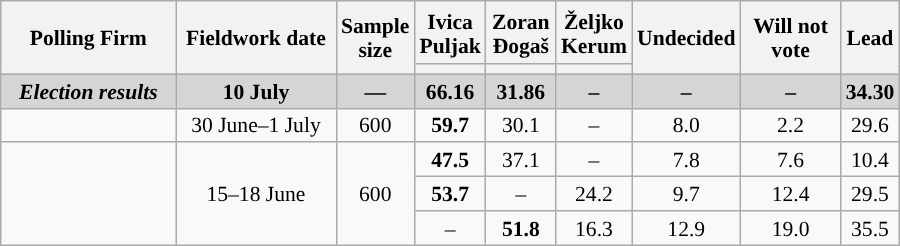<table class="wikitable sortable" style="text-align:center; font-size:90%; line-height:16px;">
<tr style="height:42px;">
<th rowspan="2" style="width:110px;">Polling Firm</th>
<th rowspan="2" style="width:100px;">Fieldwork date</th>
<th rowspan="2" style="width:40px;">Sample <br> size</th>
<th class="unsortable" style="width:40px;">Ivica Puljak</th>
<th class="unsortable" style="width:40px;">Zoran Đogaš</th>
<th class="unsortable" style="width:40px;">Željko Kerum</th>
<th rowspan="2" class="unsortable" style="width:40px;">Undecided</th>
<th rowspan="2" class="unsortable" style="width:60px;">Will not vote</th>
<th rowspan="2" class="unsortable" style="width:20px;">Lead</th>
</tr>
<tr>
<th class="unsortable" style="color:inherit;background:"></th>
<th class="unsortable" style="color:inherit;background:"></th>
<th class="unsortable" style="color:inherit;background:"></th>
</tr>
<tr style="background:#D5D5D5; font-weight:bold;">
<td><em>Election results</em></td>
<td>10 July</td>
<td>—</td>
<td style="background:">66.16</td>
<td>31.86</td>
<td>–</td>
<td>–</td>
<td>–</td>
<td style="background:">34.30</td>
</tr>
<tr>
<td></td>
<td>30 June–1 July</td>
<td>600</td>
<td style="background:"><strong>59.7</strong></td>
<td>30.1</td>
<td>–</td>
<td>8.0</td>
<td>2.2</td>
<td style="background:">29.6</td>
</tr>
<tr>
<td rowspan="3"></td>
<td rowspan="3">15–18 June</td>
<td rowspan="3">600</td>
<td style="background:"><strong>47.5</strong></td>
<td>37.1</td>
<td>–</td>
<td>7.8</td>
<td>7.6</td>
<td style="background:">10.4</td>
</tr>
<tr>
<td style="background:"><strong>53.7</strong></td>
<td>–</td>
<td>24.2</td>
<td>9.7</td>
<td>12.4</td>
<td style="background:">29.5</td>
</tr>
<tr>
<td>–</td>
<td style="background:"><strong>51.8</strong></td>
<td>16.3</td>
<td>12.9</td>
<td>19.0</td>
<td style="background:">35.5</td>
</tr>
</table>
